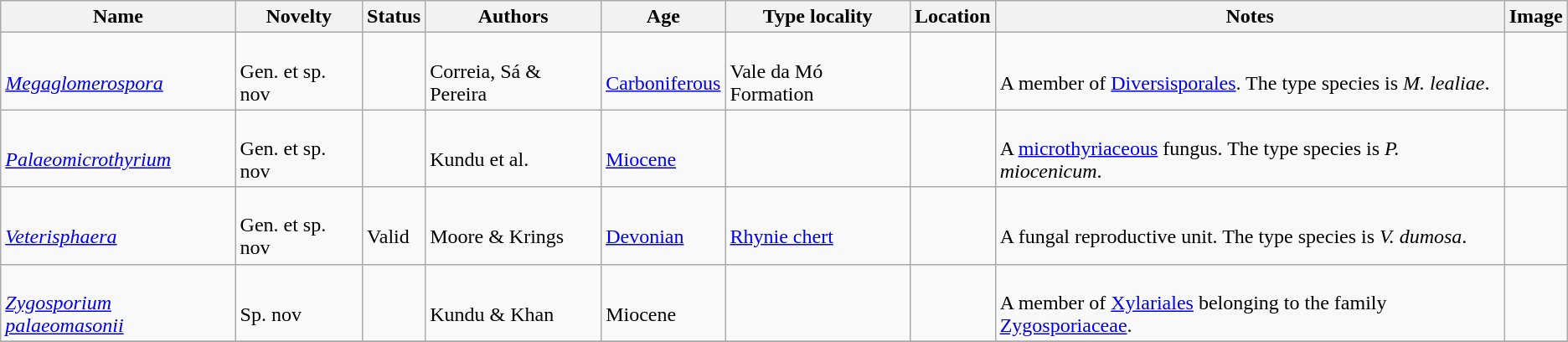<table class="wikitable sortable" align="center">
<tr>
<th>Name</th>
<th>Novelty</th>
<th>Status</th>
<th>Authors</th>
<th>Age</th>
<th>Type locality</th>
<th>Location</th>
<th class=unsortable>Notes</th>
<th class=unsortable>Image</th>
</tr>
<tr>
<td><br><em><a href='#'>Megaglomerospora</a></em></td>
<td><br>Gen. et sp. nov</td>
<td></td>
<td><br>Correia, Sá & Pereira</td>
<td><br><a href='#'>Carboniferous</a></td>
<td><br>Vale da Mó Formation</td>
<td><br></td>
<td><br>A member of <a href='#'>Diversisporales</a>. The type species is <em>M. lealiae</em>.</td>
<td></td>
</tr>
<tr>
<td><br><em><a href='#'>Palaeomicrothyrium</a></em></td>
<td><br>Gen. et sp. nov</td>
<td></td>
<td><br>Kundu et al.</td>
<td><br><a href='#'>Miocene</a></td>
<td></td>
<td><br></td>
<td><br>A <a href='#'>microthyriaceous</a> fungus. The type species is <em>P. miocenicum</em>.</td>
<td></td>
</tr>
<tr>
<td><br><em><a href='#'>Veterisphaera</a></em></td>
<td><br>Gen. et sp. nov</td>
<td><br>Valid</td>
<td><br>Moore & Krings</td>
<td><br><a href='#'>Devonian</a></td>
<td><br><a href='#'>Rhynie chert</a></td>
<td><br></td>
<td><br>A fungal reproductive unit. The type species is <em>V. dumosa</em>.</td>
<td></td>
</tr>
<tr>
<td><br><em><a href='#'>Zygosporium palaeomasonii</a></em></td>
<td><br>Sp. nov</td>
<td></td>
<td><br>Kundu & Khan</td>
<td><br>Miocene</td>
<td></td>
<td><br></td>
<td><br>A member of <a href='#'>Xylariales</a> belonging to the family <a href='#'>Zygosporiaceae</a>.</td>
<td></td>
</tr>
<tr>
</tr>
</table>
